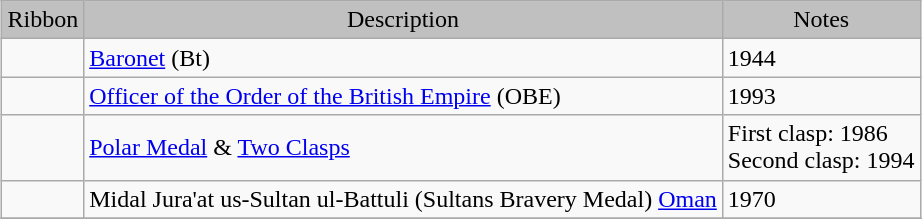<table class="wikitable" style="margin:1em auto;">
<tr style="background:silver;" align="center">
<td>Ribbon</td>
<td>Description</td>
<td>Notes</td>
</tr>
<tr>
<td></td>
<td><a href='#'>Baronet</a> (Bt)</td>
<td>1944</td>
</tr>
<tr>
<td></td>
<td><a href='#'>Officer of the Order of the British Empire</a> (OBE)</td>
<td>1993</td>
</tr>
<tr>
<td></td>
<td><a href='#'>Polar Medal</a> & <a href='#'>Two Clasps</a></td>
<td>First clasp: 1986 <br> Second clasp: 1994</td>
</tr>
<tr>
<td></td>
<td>Midal Jura'at us-Sultan ul-Battuli (Sultans Bravery Medal) <a href='#'>Oman</a></td>
<td>1970</td>
</tr>
<tr>
</tr>
</table>
